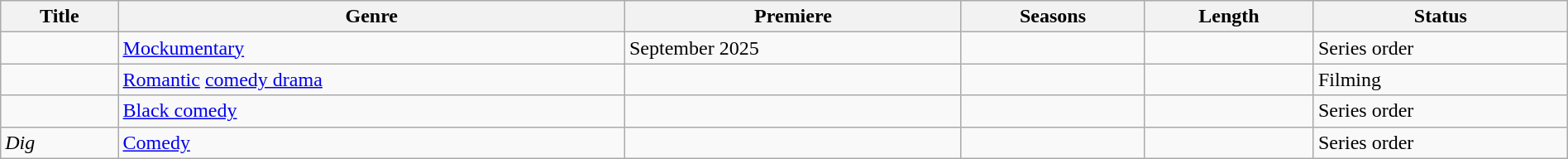<table class="wikitable sortable" style="width:100%;">
<tr>
<th>Title</th>
<th>Genre</th>
<th>Premiere</th>
<th>Seasons</th>
<th>Length</th>
<th>Status</th>
</tr>
<tr>
<td><em></em></td>
<td><a href='#'>Mockumentary</a></td>
<td>September 2025</td>
<td></td>
<td></td>
<td>Series order</td>
</tr>
<tr>
<td><em></em></td>
<td><a href='#'>Romantic</a> <a href='#'>comedy drama</a></td>
<td></td>
<td></td>
<td></td>
<td>Filming</td>
</tr>
<tr>
<td><em></em></td>
<td><a href='#'>Black comedy</a></td>
<td></td>
<td></td>
<td></td>
<td>Series order</td>
</tr>
<tr>
<td><em>Dig</em></td>
<td><a href='#'>Comedy</a></td>
<td></td>
<td></td>
<td></td>
<td>Series order</td>
</tr>
</table>
